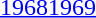<table id="toc" class="toc" summary="Class" align="center">
<tr>
<th></th>
</tr>
<tr>
<td style="text-align:center;"> <a href='#'>1968</a><a href='#'>1969</a> </td>
</tr>
</table>
